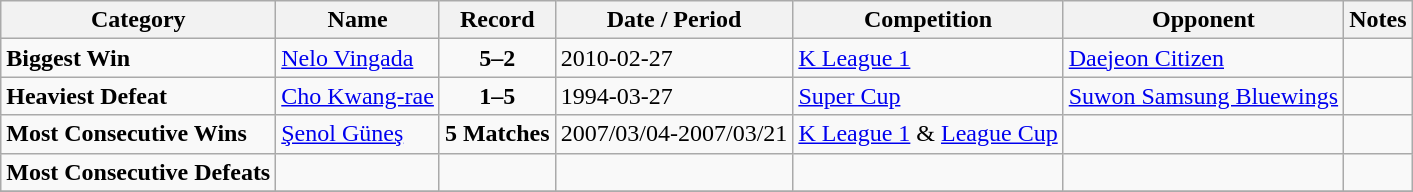<table class="wikitable" style="text-align:left">
<tr>
<th>Category</th>
<th>Name</th>
<th>Record</th>
<th>Date / Period</th>
<th>Competition</th>
<th>Opponent</th>
<th>Notes</th>
</tr>
<tr>
<td><strong>Biggest Win</strong></td>
<td align=left> <a href='#'>Nelo Vingada</a></td>
<td style="text-align: center;"><strong>5–2</strong></td>
<td align=left>2010-02-27</td>
<td align=left><a href='#'>K League 1</a></td>
<td align=left> <a href='#'>Daejeon Citizen</a></td>
<td align=left></td>
</tr>
<tr>
<td><strong>Heaviest Defeat</strong></td>
<td align=left> <a href='#'>Cho Kwang-rae</a></td>
<td style="text-align: center;"><strong>1–5</strong></td>
<td align=left>1994-03-27</td>
<td align=left><a href='#'>Super Cup</a></td>
<td align=left> <a href='#'>Suwon Samsung Bluewings</a></td>
<td align=left></td>
</tr>
<tr>
<td><strong>Most Consecutive Wins</strong></td>
<td align=left> <a href='#'>Şenol Güneş</a></td>
<td style="text-align: center;"><strong>5 Matches</strong></td>
<td align=left>2007/03/04-2007/03/21</td>
<td align=left><a href='#'>K League 1</a> & <a href='#'>League Cup</a></td>
<td align=left></td>
<td align=left></td>
</tr>
<tr>
<td><strong>Most Consecutive Defeats</strong></td>
<td align=left></td>
<td style="text-align: center;"><strong> </strong></td>
<td align=left></td>
<td align=left></td>
<td align=left></td>
<td align=left></td>
</tr>
<tr>
</tr>
</table>
